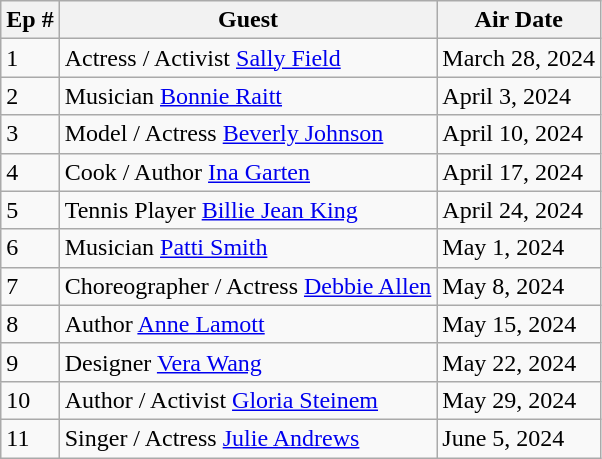<table class="wikitable">
<tr>
<th>Ep #</th>
<th>Guest</th>
<th>Air Date</th>
</tr>
<tr>
<td>1</td>
<td>Actress / Activist <a href='#'>Sally Field</a></td>
<td>March 28, 2024</td>
</tr>
<tr>
<td>2</td>
<td>Musician <a href='#'>Bonnie Raitt</a></td>
<td>April 3, 2024</td>
</tr>
<tr>
<td>3</td>
<td>Model / Actress <a href='#'>Beverly Johnson</a></td>
<td>April 10, 2024</td>
</tr>
<tr>
<td>4</td>
<td>Cook / Author <a href='#'>Ina Garten</a></td>
<td>April 17, 2024</td>
</tr>
<tr>
<td>5</td>
<td>Tennis Player <a href='#'>Billie Jean King</a></td>
<td>April 24, 2024</td>
</tr>
<tr>
<td>6</td>
<td>Musician <a href='#'>Patti Smith</a></td>
<td>May 1, 2024</td>
</tr>
<tr>
<td>7</td>
<td>Choreographer / Actress <a href='#'>Debbie Allen</a></td>
<td>May 8, 2024</td>
</tr>
<tr>
<td>8</td>
<td>Author <a href='#'>Anne Lamott</a></td>
<td>May 15, 2024</td>
</tr>
<tr>
<td>9</td>
<td>Designer <a href='#'>Vera Wang</a></td>
<td>May 22, 2024</td>
</tr>
<tr>
<td>10</td>
<td>Author / Activist <a href='#'>Gloria Steinem</a></td>
<td>May 29, 2024</td>
</tr>
<tr>
<td>11</td>
<td>Singer / Actress <a href='#'>Julie Andrews</a></td>
<td>June 5, 2024</td>
</tr>
</table>
